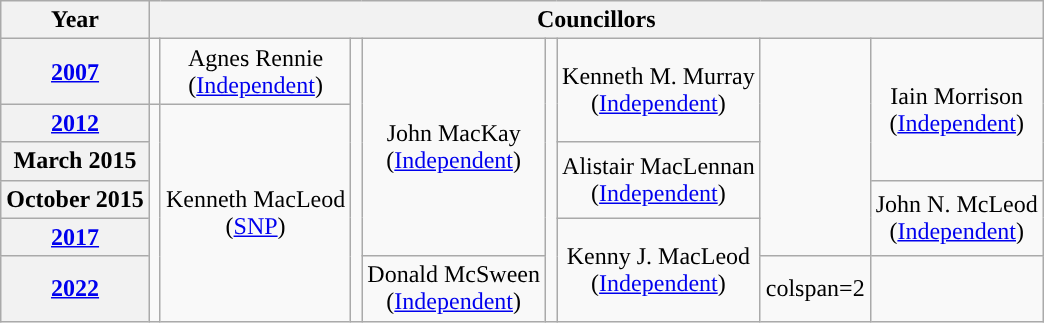<table class="wikitable" style="text-align:center">
<tr>
<th>Year</th>
<th colspan=8>Councillors</th>
</tr>
<tr>
<th><a href='#'>2007</a></th>
<td style="background-color: "></td>
<td>Agnes Rennie<br>(<a href='#'>Independent</a>)</td>
<td rowspan=6; style="background-color: "></td>
<td rowspan=5>John MacKay<br>(<a href='#'>Independent</a>)</td>
<td rowspan=6; style="background-color: "></td>
<td rowspan=2>Kenneth M. Murray<br>(<a href='#'>Independent</a>)</td>
<td rowspan=5; style="background-color: "></td>
<td rowspan=3>Iain Morrison<br>(<a href='#'>Independent</a>)</td>
</tr>
<tr>
<th><a href='#'>2012</a></th>
<td rowspan=5; style="background-color: "></td>
<td rowspan=5>Kenneth MacLeod<br>(<a href='#'>SNP</a>)</td>
</tr>
<tr>
<th>March 2015</th>
<td rowspan=2>Alistair MacLennan<br>(<a href='#'>Independent</a>)</td>
</tr>
<tr>
<th>October 2015</th>
<td rowspan=2>John N. McLeod<br>(<a href='#'>Independent</a>)</td>
</tr>
<tr>
<th><a href='#'>2017</a></th>
<td rowspan=2>Kenny J. MacLeod<br>(<a href='#'>Independent</a>)</td>
</tr>
<tr>
<th><a href='#'>2022</a></th>
<td>Donald McSween<br>(<a href='#'>Independent</a>)</td>
<td>colspan=2 </td>
</tr>
</table>
